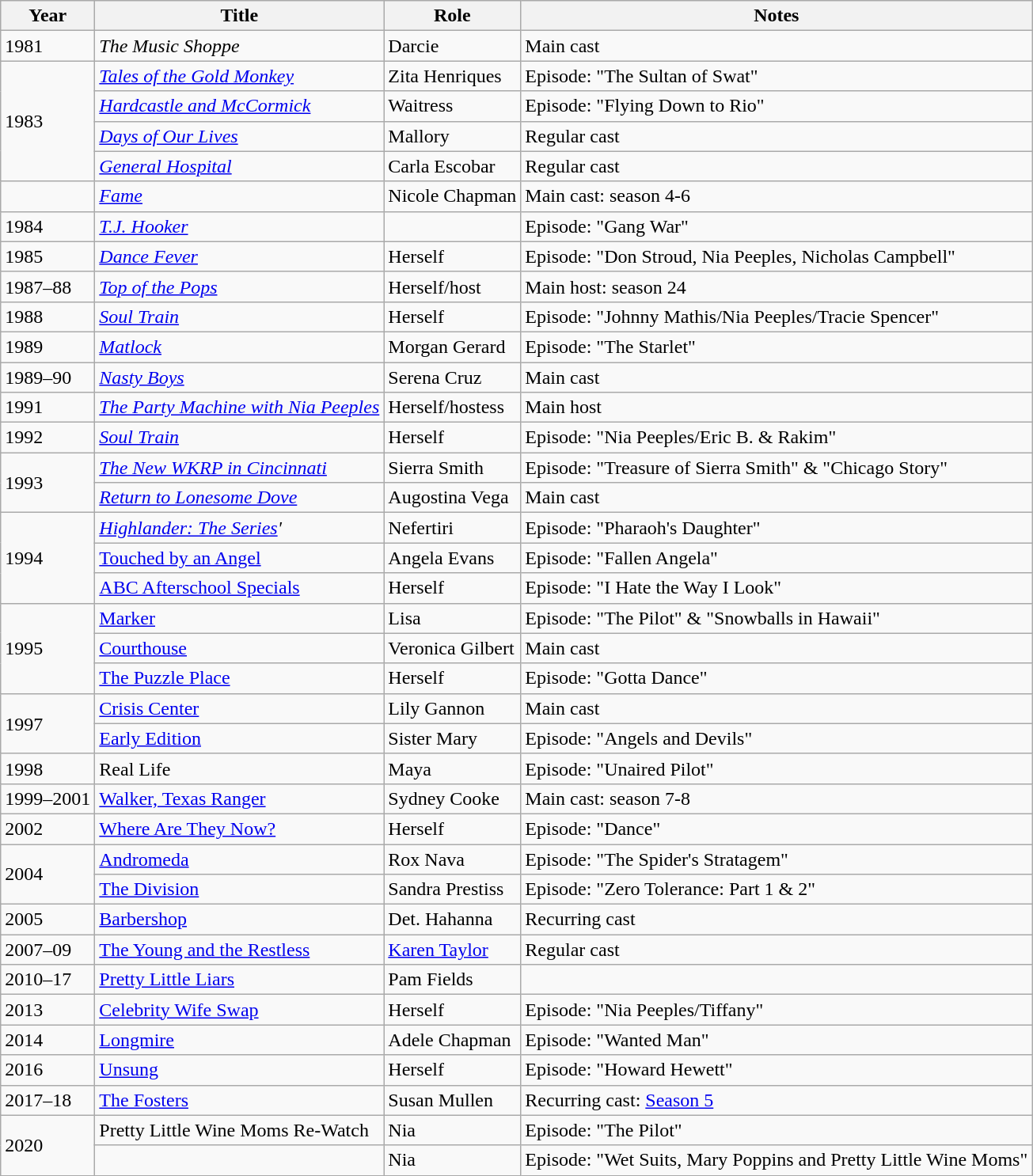<table class="wikitable plainrowheaders sortable" style="margin-right: 0;">
<tr>
<th>Year</th>
<th>Title</th>
<th>Role</th>
<th>Notes</th>
</tr>
<tr>
<td>1981</td>
<td><em>The Music Shoppe</em></td>
<td>Darcie</td>
<td>Main cast</td>
</tr>
<tr>
<td rowspan="4">1983</td>
<td><em><a href='#'>Tales of the Gold Monkey</a></em></td>
<td>Zita Henriques</td>
<td>Episode: "The Sultan of Swat"</td>
</tr>
<tr>
<td><em><a href='#'>Hardcastle and McCormick</a></em></td>
<td>Waitress</td>
<td>Episode: "Flying Down to Rio"</td>
</tr>
<tr>
<td><em><a href='#'>Days of Our Lives</a></em></td>
<td>Mallory</td>
<td>Regular cast</td>
</tr>
<tr>
<td><em><a href='#'>General Hospital</a></em></td>
<td>Carla Escobar</td>
<td>Regular cast</td>
</tr>
<tr>
<td></td>
<td><em><a href='#'>Fame</a></em></td>
<td>Nicole Chapman</td>
<td>Main cast: season 4-6</td>
</tr>
<tr>
<td>1984</td>
<td><em><a href='#'>T.J. Hooker</a></em></td>
<td></td>
<td>Episode: "Gang War"</td>
</tr>
<tr>
<td>1985</td>
<td><em><a href='#'>Dance Fever</a></em></td>
<td>Herself</td>
<td>Episode: "Don Stroud, Nia Peeples, Nicholas Campbell"</td>
</tr>
<tr>
<td>1987–88</td>
<td><em><a href='#'>Top of the Pops</a></em></td>
<td>Herself/host</td>
<td>Main host: season 24</td>
</tr>
<tr>
<td>1988</td>
<td><em><a href='#'>Soul Train</a></em></td>
<td>Herself</td>
<td>Episode: "Johnny Mathis/Nia Peeples/Tracie Spencer"</td>
</tr>
<tr>
<td>1989</td>
<td><em><a href='#'>Matlock</a></em></td>
<td>Morgan Gerard</td>
<td>Episode: "The Starlet"</td>
</tr>
<tr>
<td>1989–90</td>
<td><em><a href='#'>Nasty Boys</a></em></td>
<td>Serena Cruz</td>
<td>Main cast</td>
</tr>
<tr>
<td>1991</td>
<td><em><a href='#'>The Party Machine with Nia Peeples</a></em></td>
<td>Herself/hostess</td>
<td>Main host</td>
</tr>
<tr>
<td>1992</td>
<td><em><a href='#'>Soul Train</a></em></td>
<td>Herself</td>
<td>Episode: "Nia Peeples/Eric B. & Rakim"</td>
</tr>
<tr>
<td rowspan=2>1993</td>
<td><em><a href='#'>The New WKRP in Cincinnati</a></em></td>
<td>Sierra Smith</td>
<td>Episode: "Treasure of Sierra Smith" & "Chicago Story"</td>
</tr>
<tr>
<td><em><a href='#'>Return to Lonesome Dove</a></em></td>
<td>Augostina Vega</td>
<td>Main cast</td>
</tr>
<tr>
<td rowspan=3>1994</td>
<td><em><a href='#'>Highlander: The Series</a>'</td>
<td>Nefertiri</td>
<td>Episode: "Pharaoh's Daughter"</td>
</tr>
<tr>
<td></em><a href='#'>Touched by an Angel</a><em></td>
<td>Angela Evans</td>
<td>Episode: "Fallen Angela"</td>
</tr>
<tr>
<td></em><a href='#'>ABC Afterschool Specials</a><em></td>
<td>Herself</td>
<td>Episode: "I Hate the Way I Look"</td>
</tr>
<tr>
<td rowspan=3>1995</td>
<td></em><a href='#'>Marker</a><em></td>
<td>Lisa</td>
<td>Episode: "The Pilot" & "Snowballs in Hawaii"</td>
</tr>
<tr>
<td></em><a href='#'>Courthouse</a><em></td>
<td>Veronica Gilbert</td>
<td>Main cast</td>
</tr>
<tr>
<td></em><a href='#'>The Puzzle Place</a><em></td>
<td>Herself</td>
<td>Episode: "Gotta Dance"</td>
</tr>
<tr>
<td rowspan=2>1997</td>
<td></em><a href='#'>Crisis Center</a><em></td>
<td>Lily Gannon</td>
<td>Main cast</td>
</tr>
<tr>
<td></em><a href='#'>Early Edition</a><em></td>
<td>Sister Mary</td>
<td>Episode: "Angels and Devils"</td>
</tr>
<tr>
<td>1998</td>
<td></em>Real Life<em></td>
<td>Maya</td>
<td>Episode: "Unaired Pilot"</td>
</tr>
<tr>
<td>1999–2001</td>
<td></em><a href='#'>Walker, Texas Ranger</a><em></td>
<td>Sydney Cooke</td>
<td>Main cast: season 7-8</td>
</tr>
<tr>
<td>2002</td>
<td></em><a href='#'>Where Are They Now?</a><em></td>
<td>Herself</td>
<td>Episode: "Dance"</td>
</tr>
<tr>
<td rowspan=2>2004</td>
<td></em><a href='#'>Andromeda</a><em></td>
<td>Rox Nava</td>
<td>Episode: "The Spider's Stratagem"</td>
</tr>
<tr>
<td></em><a href='#'>The Division</a><em></td>
<td>Sandra Prestiss</td>
<td>Episode: "Zero Tolerance: Part 1 & 2"</td>
</tr>
<tr>
<td>2005</td>
<td></em><a href='#'>Barbershop</a><em></td>
<td>Det. Hahanna</td>
<td>Recurring cast</td>
</tr>
<tr>
<td>2007–09</td>
<td></em><a href='#'>The Young and the Restless</a><em></td>
<td><a href='#'>Karen Taylor</a></td>
<td>Regular cast</td>
</tr>
<tr>
<td>2010–17</td>
<td></em><a href='#'>Pretty Little Liars</a><em></td>
<td>Pam Fields</td>
<td></td>
</tr>
<tr>
<td>2013</td>
<td></em><a href='#'>Celebrity Wife Swap</a><em></td>
<td>Herself</td>
<td>Episode: "Nia Peeples/Tiffany"</td>
</tr>
<tr>
<td>2014</td>
<td></em><a href='#'>Longmire</a><em></td>
<td>Adele Chapman</td>
<td>Episode: "Wanted Man"</td>
</tr>
<tr>
<td>2016</td>
<td></em><a href='#'>Unsung</a><em></td>
<td>Herself</td>
<td>Episode: "Howard Hewett"</td>
</tr>
<tr>
<td>2017–18</td>
<td></em><a href='#'>The Fosters</a><em></td>
<td>Susan Mullen</td>
<td>Recurring cast: <a href='#'>Season 5</a></td>
</tr>
<tr>
<td rowspan=2>2020</td>
<td></em>Pretty Little Wine Moms Re-Watch<em></td>
<td>Nia</td>
<td>Episode: "The Pilot"</td>
</tr>
<tr>
<td></td>
<td>Nia</td>
<td>Episode: "Wet Suits, Mary Poppins and Pretty Little Wine Moms"</td>
</tr>
</table>
